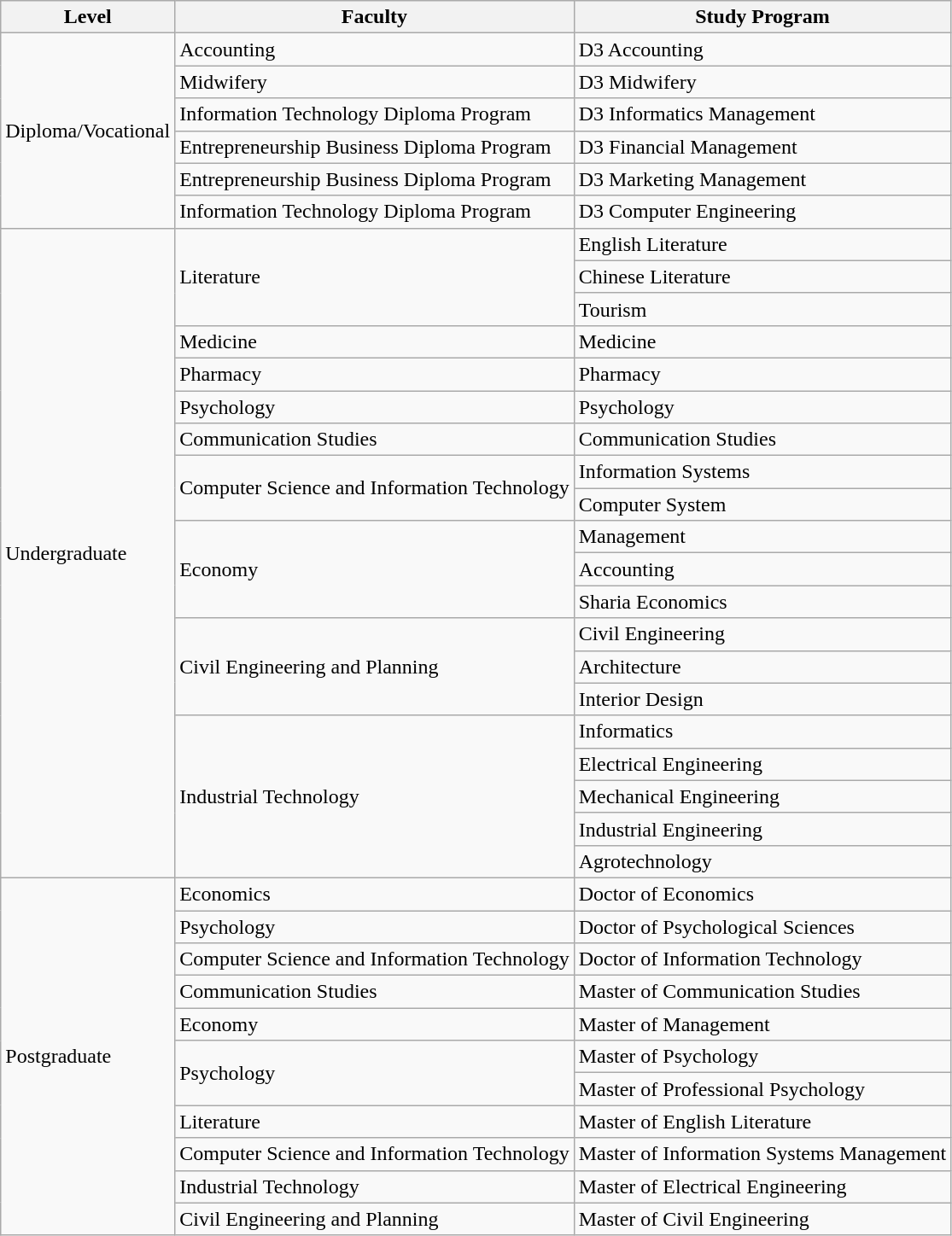<table class="wikitable sortable">
<tr>
<th>Level</th>
<th>Faculty</th>
<th>Study Program</th>
</tr>
<tr>
<td rowspan="6">Diploma/Vocational</td>
<td>Accounting</td>
<td>D3 Accounting</td>
</tr>
<tr>
<td>Midwifery</td>
<td>D3 Midwifery</td>
</tr>
<tr>
<td>Information Technology Diploma Program</td>
<td>D3 Informatics Management</td>
</tr>
<tr>
<td>Entrepreneurship Business Diploma Program</td>
<td>D3 Financial Management</td>
</tr>
<tr>
<td>Entrepreneurship Business Diploma Program</td>
<td>D3 Marketing Management</td>
</tr>
<tr>
<td>Information Technology Diploma Program</td>
<td>D3 Computer Engineering</td>
</tr>
<tr>
<td rowspan="20">Undergraduate</td>
<td rowspan="3">Literature</td>
<td>English Literature</td>
</tr>
<tr>
<td>Chinese Literature</td>
</tr>
<tr>
<td>Tourism</td>
</tr>
<tr>
<td>Medicine</td>
<td>Medicine</td>
</tr>
<tr>
<td>Pharmacy</td>
<td>Pharmacy</td>
</tr>
<tr>
<td>Psychology</td>
<td>Psychology</td>
</tr>
<tr>
<td>Communication Studies</td>
<td>Communication Studies</td>
</tr>
<tr>
<td rowspan="2">Computer Science and Information Technology</td>
<td>Information Systems</td>
</tr>
<tr>
<td>Computer System</td>
</tr>
<tr>
<td rowspan="3">Economy</td>
<td>Management</td>
</tr>
<tr>
<td>Accounting</td>
</tr>
<tr>
<td>Sharia Economics</td>
</tr>
<tr>
<td rowspan="3">Civil Engineering and Planning</td>
<td>Civil Engineering</td>
</tr>
<tr>
<td>Architecture</td>
</tr>
<tr>
<td>Interior Design</td>
</tr>
<tr>
<td rowspan="5">Industrial Technology</td>
<td>Informatics</td>
</tr>
<tr>
<td>Electrical Engineering</td>
</tr>
<tr>
<td>Mechanical Engineering</td>
</tr>
<tr>
<td>Industrial Engineering</td>
</tr>
<tr>
<td>Agrotechnology</td>
</tr>
<tr>
<td rowspan="11">Postgraduate</td>
<td>Economics</td>
<td>Doctor of Economics</td>
</tr>
<tr>
<td>Psychology</td>
<td>Doctor of Psychological Sciences</td>
</tr>
<tr>
<td>Computer Science and Information Technology</td>
<td>Doctor of Information Technology</td>
</tr>
<tr>
<td>Communication Studies</td>
<td>Master of Communication Studies</td>
</tr>
<tr>
<td>Economy</td>
<td>Master of Management</td>
</tr>
<tr>
<td rowspan="2">Psychology</td>
<td>Master of Psychology</td>
</tr>
<tr>
<td>Master of Professional Psychology</td>
</tr>
<tr>
<td>Literature</td>
<td>Master of English Literature</td>
</tr>
<tr>
<td>Computer Science and Information Technology</td>
<td>Master of Information Systems Management</td>
</tr>
<tr>
<td>Industrial Technology</td>
<td>Master of Electrical Engineering</td>
</tr>
<tr>
<td>Civil Engineering and Planning</td>
<td>Master of Civil Engineering</td>
</tr>
</table>
